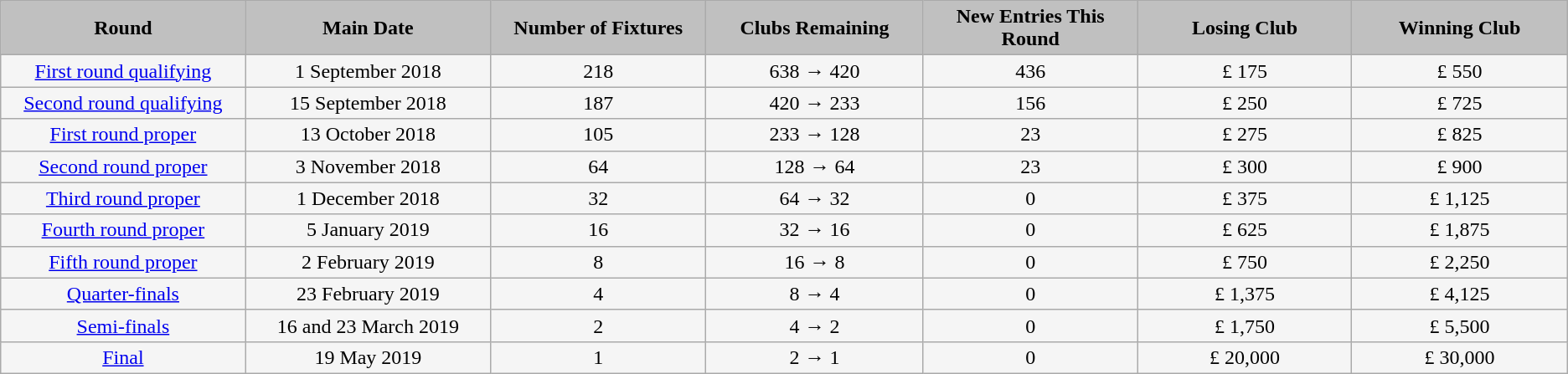<table class="wikitable" style="background:WhiteSmoke; text-align:center; font-size:100%">
<tr>
<td scope="col" style="width: 200px; background:silver;"><strong>Round</strong></td>
<td scope="col" style="width: 200px; background:silver;"><strong>Main Date</strong></td>
<td scope="col" style="width: 175px; background:silver;"><strong>Number of Fixtures</strong></td>
<td scope="col" style="width: 175px; background:silver;"><strong>Clubs Remaining</strong></td>
<td scope="col" style="width: 175px; background:silver;"><strong>New Entries This Round</strong></td>
<td scope="col" style="width: 175px; background:silver;"><strong>Losing Club</strong></td>
<td scope="col" style="width: 175px; background:silver;"><strong>Winning Club</strong></td>
</tr>
<tr>
<td><a href='#'>First round qualifying</a></td>
<td>1 September 2018</td>
<td>218</td>
<td>638 → 420</td>
<td>436</td>
<td>£ 175</td>
<td>£ 550</td>
</tr>
<tr>
<td><a href='#'>Second round qualifying</a></td>
<td>15 September 2018</td>
<td>187</td>
<td>420 → 233</td>
<td>156</td>
<td>£ 250</td>
<td>£ 725</td>
</tr>
<tr>
<td><a href='#'>First round proper</a></td>
<td>13 October 2018</td>
<td>105</td>
<td>233 → 128</td>
<td>23</td>
<td>£ 275</td>
<td>£ 825</td>
</tr>
<tr>
<td><a href='#'>Second round proper</a></td>
<td>3 November 2018</td>
<td>64</td>
<td>128 → 64</td>
<td>23</td>
<td>£ 300</td>
<td>£ 900</td>
</tr>
<tr>
<td><a href='#'>Third round proper</a></td>
<td>1 December 2018</td>
<td>32</td>
<td>64 → 32</td>
<td>0</td>
<td>£ 375</td>
<td>£ 1,125</td>
</tr>
<tr>
<td><a href='#'>Fourth round proper</a></td>
<td>5 January 2019</td>
<td>16</td>
<td>32 → 16</td>
<td>0</td>
<td>£ 625</td>
<td>£ 1,875</td>
</tr>
<tr>
<td><a href='#'>Fifth round proper</a></td>
<td>2 February 2019</td>
<td>8</td>
<td>16 → 8</td>
<td>0</td>
<td>£ 750</td>
<td>£ 2,250</td>
</tr>
<tr>
<td><a href='#'>Quarter-finals</a></td>
<td>23 February 2019</td>
<td>4</td>
<td>8 → 4</td>
<td>0</td>
<td>£ 1,375</td>
<td>£ 4,125</td>
</tr>
<tr>
<td><a href='#'>Semi-finals</a></td>
<td>16 and 23 March 2019</td>
<td>2</td>
<td>4 → 2</td>
<td>0</td>
<td>£ 1,750</td>
<td>£ 5,500</td>
</tr>
<tr>
<td><a href='#'>Final</a></td>
<td>19 May 2019</td>
<td>1</td>
<td>2 → 1</td>
<td>0</td>
<td>£ 20,000</td>
<td>£ 30,000</td>
</tr>
</table>
